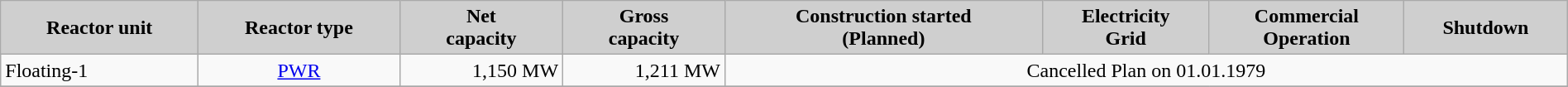<table class="wikitable" style="width:100%;">
<tr>
<th style="width=21%; background:#CFCFCF;">Reactor unit</th>
<th style="width=22%; background:#CFCFCF;">Reactor type</th>
<th style="width=08%; background:#CFCFCF;">Net<br>capacity</th>
<th style="width=08%; background:#CFCFCF;">Gross<br>capacity</th>
<th style="width=10%; background:#CFCFCF;">Construction started<br>(Planned)</th>
<th style="width=11%; background:#CFCFCF;">Electricity<br>Grid</th>
<th style="width=11%; background:#CFCFCF;">Commercial<br>Operation</th>
<th style="width=15%; background:#CFCFCF;">Shutdown</th>
</tr>
<tr>
<td>Floating-1</td>
<td align="center"><a href='#'>PWR</a></td>
<td align="right">1,150 MW</td>
<td align="right">1,211 MW</td>
<td colspan="4" align="center">Cancelled Plan on 01.01.1979</td>
</tr>
<tr>
</tr>
</table>
